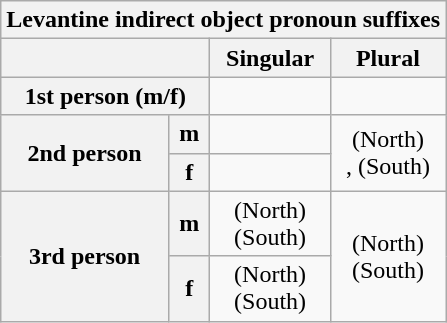<table class="wikitable" style="text-align:center;">
<tr>
<th colspan="4">Levantine indirect object pronoun suffixes</th>
</tr>
<tr>
<th colspan="2"></th>
<th>Singular</th>
<th>Plural</th>
</tr>
<tr>
<th colspan="2">1st person (m/f)</th>
<td> </td>
<td> </td>
</tr>
<tr>
<th rowspan="2">2nd person</th>
<th>m</th>
<td> </td>
<td rowspan="2">  (North)<br> ,   (South)</td>
</tr>
<tr>
<th>f</th>
<td> </td>
</tr>
<tr>
<th rowspan="2">3rd person</th>
<th>m</th>
<td>  (North)<br>  (South)</td>
<td rowspan="2">  (North)<br>  (South)</td>
</tr>
<tr>
<th>f</th>
<td>  (North)<br>  (South)</td>
</tr>
</table>
